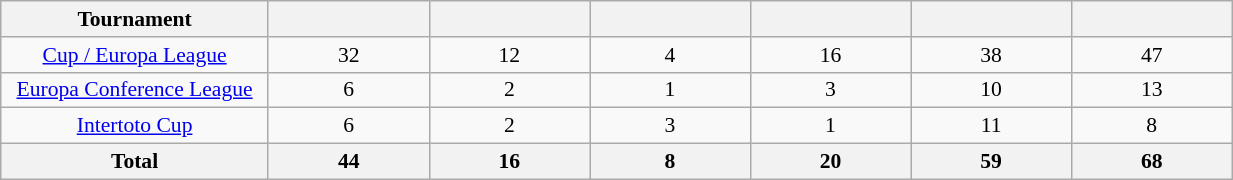<table class="wikitable" style="font-size:90%; text-align: center;">
<tr>
<th width=20%>Tournament</th>
<th width=12%></th>
<th width=12%></th>
<th width=12%></th>
<th width=12%></th>
<th width=12%></th>
<th width=12%></th>
</tr>
<tr>
<td><a href='#'>Cup / Europa League</a></td>
<td>32</td>
<td>12</td>
<td>4</td>
<td>16</td>
<td>38</td>
<td>47</td>
</tr>
<tr>
<td><a href='#'>Europa Conference League</a></td>
<td>6</td>
<td>2</td>
<td>1</td>
<td>3</td>
<td>10</td>
<td>13</td>
</tr>
<tr>
<td><a href='#'>Intertoto Cup</a></td>
<td>6</td>
<td>2</td>
<td>3</td>
<td>1</td>
<td>11</td>
<td>8</td>
</tr>
<tr>
<th><strong>Total</strong></th>
<th><strong>44</strong></th>
<th><strong>16</strong></th>
<th><strong>8</strong></th>
<th><strong>20</strong></th>
<th><strong>59</strong></th>
<th><strong>68</strong></th>
</tr>
</table>
